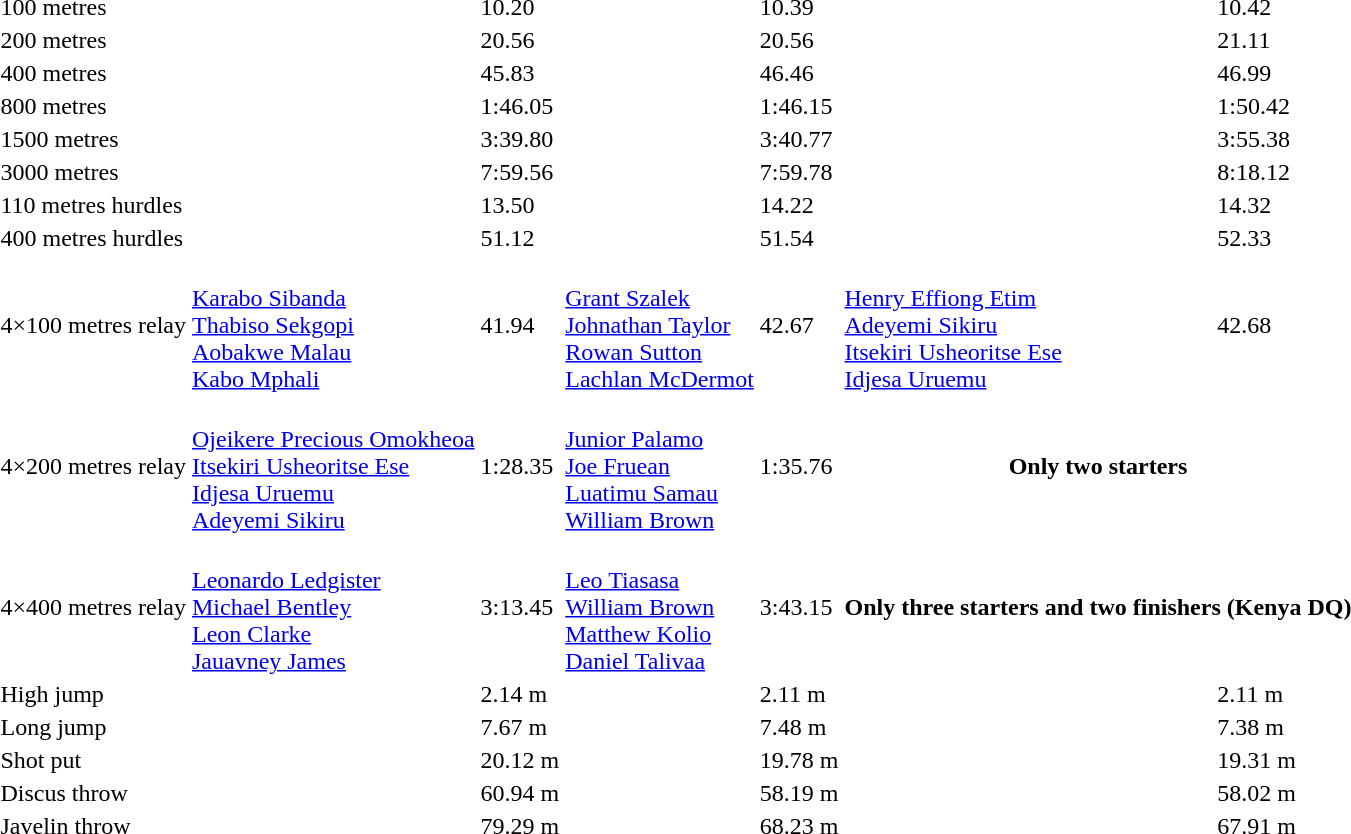<table>
<tr>
<td>100 metres</td>
<td></td>
<td>10.20 </td>
<td></td>
<td>10.39</td>
<td></td>
<td>10.42</td>
</tr>
<tr>
<td>200 metres</td>
<td></td>
<td>20.56 </td>
<td></td>
<td>20.56 </td>
<td></td>
<td>21.11 </td>
</tr>
<tr>
<td>400 metres</td>
<td></td>
<td>45.83 </td>
<td></td>
<td>46.46</td>
<td></td>
<td>46.99</td>
</tr>
<tr>
<td>800 metres</td>
<td></td>
<td>1:46.05 </td>
<td></td>
<td>1:46.15</td>
<td></td>
<td>1:50.42</td>
</tr>
<tr>
<td>1500 metres</td>
<td></td>
<td>3:39.80 </td>
<td></td>
<td>3:40.77</td>
<td></td>
<td>3:55.38</td>
</tr>
<tr>
<td>3000 metres</td>
<td></td>
<td>7:59.56</td>
<td></td>
<td>7:59.78</td>
<td></td>
<td>8:18.12</td>
</tr>
<tr>
<td>110 metres hurdles</td>
<td></td>
<td>13.50</td>
<td></td>
<td>14.22</td>
<td></td>
<td>14.32</td>
</tr>
<tr>
<td>400 metres hurdles</td>
<td></td>
<td>51.12 </td>
<td></td>
<td>51.54</td>
<td></td>
<td>52.33</td>
</tr>
<tr>
<td>4×100 metres relay</td>
<td><br><a href='#'>Karabo Sibanda</a><br><a href='#'>Thabiso Sekgopi</a><br><a href='#'>Aobakwe Malau</a><br><a href='#'>Kabo Mphali</a></td>
<td>41.94</td>
<td><br><a href='#'>Grant Szalek</a><br><a href='#'>Johnathan Taylor</a><br><a href='#'>Rowan Sutton</a><br><a href='#'>Lachlan McDermot</a></td>
<td>42.67</td>
<td><br><a href='#'>Henry Effiong Etim</a><br><a href='#'>Adeyemi Sikiru</a><br><a href='#'>Itsekiri Usheoritse Ese</a><br><a href='#'>Idjesa Uruemu</a></td>
<td>42.68</td>
</tr>
<tr>
<td>4×200 metres relay</td>
<td><br><a href='#'>Ojeikere Precious Omokheoa</a><br><a href='#'>Itsekiri Usheoritse Ese</a><br><a href='#'>Idjesa Uruemu</a><br><a href='#'>Adeyemi Sikiru</a></td>
<td>1:28.35</td>
<td><br><a href='#'>Junior Palamo</a><br><a href='#'>Joe Fruean</a><br><a href='#'>Luatimu Samau</a><br><a href='#'>William Brown</a></td>
<td>1:35.76</td>
<th colspan=2>Only two starters</th>
</tr>
<tr>
<td>4×400 metres relay</td>
<td><br><a href='#'>Leonardo Ledgister</a><br><a href='#'>Michael Bentley</a><br><a href='#'>Leon Clarke</a><br><a href='#'>Jauavney James</a></td>
<td>3:13.45</td>
<td><br><a href='#'>Leo Tiasasa</a><br><a href='#'>William Brown</a><br><a href='#'>Matthew Kolio</a><br><a href='#'>Daniel Talivaa</a></td>
<td>3:43.15</td>
<th colspan=2>Only three starters and two finishers (Kenya DQ)</th>
</tr>
<tr>
<td>High jump</td>
<td></td>
<td>2.14 m </td>
<td></td>
<td>2.11 m</td>
<td></td>
<td>2.11 m</td>
</tr>
<tr>
<td>Long jump</td>
<td></td>
<td>7.67 m </td>
<td></td>
<td>7.48 m</td>
<td></td>
<td>7.38 m</td>
</tr>
<tr>
<td>Shot put</td>
<td></td>
<td>20.12 m </td>
<td></td>
<td>19.78 m</td>
<td></td>
<td>19.31 m</td>
</tr>
<tr>
<td>Discus throw</td>
<td></td>
<td>60.94 m</td>
<td></td>
<td>58.19 m</td>
<td></td>
<td>58.02 m</td>
</tr>
<tr>
<td>Javelin throw</td>
<td></td>
<td>79.29 m</td>
<td></td>
<td>68.23 m</td>
<td></td>
<td>67.91 m</td>
</tr>
</table>
